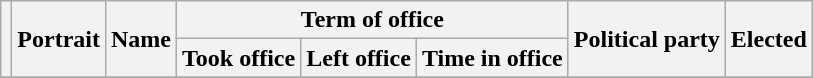<table class="wikitable" style="text-align:center">
<tr>
<th rowspan=2></th>
<th rowspan=2>Portrait</th>
<th rowspan=2>Name<br></th>
<th colspan=3>Term of office</th>
<th rowspan=2>Political party</th>
<th rowspan=2>Elected</th>
</tr>
<tr>
<th>Took office</th>
<th>Left office</th>
<th>Time in office</th>
</tr>
<tr>
</tr>
</table>
